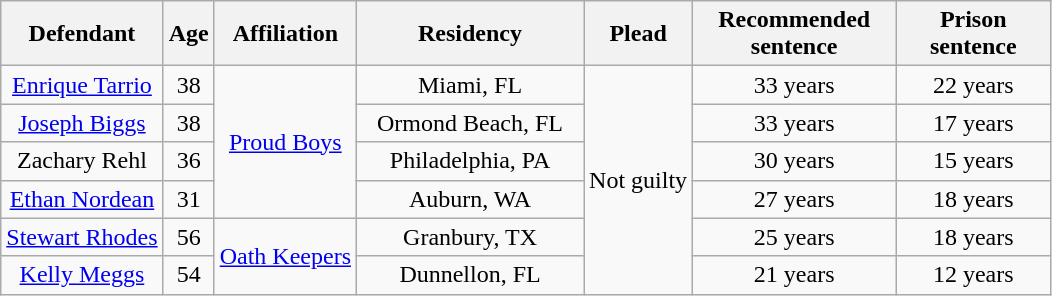<table class="wikitable" style="text-align: center;">
<tr>
<th>Defendant</th>
<th>Age</th>
<th>Affiliation</th>
<th style=min-width:9em>Residency</th>
<th>Plead</th>
<th style=max-width:8em>Recommended sentence</th>
<th style=max-width:6em>Prison sentence</th>
</tr>
<tr>
<td><a href='#'>Enrique Tarrio</a></td>
<td>38</td>
<td rowspan=4 style="text-align: center;"><a href='#'>Proud Boys</a></td>
<td>Miami, FL</td>
<td rowspan=6>Not guilty</td>
<td>33 years</td>
<td>22 years</td>
</tr>
<tr>
<td><a href='#'>Joseph Biggs</a></td>
<td>38</td>
<td>Ormond Beach, FL</td>
<td>33 years</td>
<td>17 years</td>
</tr>
<tr>
<td>Zachary Rehl</td>
<td>36</td>
<td>Philadelphia, PA</td>
<td>30 years</td>
<td>15 years</td>
</tr>
<tr>
<td><a href='#'>Ethan Nordean</a></td>
<td>31</td>
<td>Auburn, WA</td>
<td>27 years</td>
<td>18 years</td>
</tr>
<tr>
<td><a href='#'>Stewart Rhodes</a></td>
<td>56</td>
<td rowspan=2 style="text-align: center;"><a href='#'>Oath Keepers</a></td>
<td>Granbury, TX</td>
<td>25 years</td>
<td>18 years</td>
</tr>
<tr>
<td><a href='#'>Kelly Meggs</a></td>
<td>54</td>
<td>Dunnellon, FL</td>
<td>21 years</td>
<td>12 years</td>
</tr>
</table>
